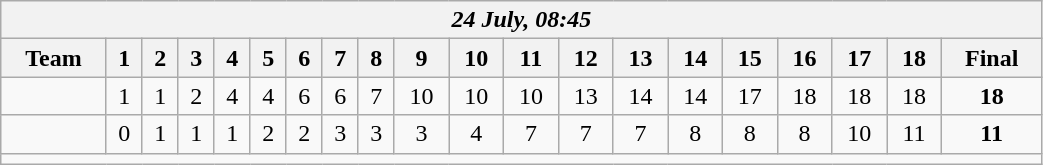<table class=wikitable style="text-align:center; width: 55%">
<tr>
<th colspan=20><em>24 July, 08:45</em></th>
</tr>
<tr>
<th>Team</th>
<th>1</th>
<th>2</th>
<th>3</th>
<th>4</th>
<th>5</th>
<th>6</th>
<th>7</th>
<th>8</th>
<th>9</th>
<th>10</th>
<th>11</th>
<th>12</th>
<th>13</th>
<th>14</th>
<th>15</th>
<th>16</th>
<th>17</th>
<th>18</th>
<th>Final</th>
</tr>
<tr>
<td align=left><strong></strong></td>
<td>1</td>
<td>1</td>
<td>2</td>
<td>4</td>
<td>4</td>
<td>6</td>
<td>6</td>
<td>7</td>
<td>10</td>
<td>10</td>
<td>10</td>
<td>13</td>
<td>14</td>
<td>14</td>
<td>17</td>
<td>18</td>
<td>18</td>
<td>18</td>
<td><strong>18</strong></td>
</tr>
<tr>
<td align=left></td>
<td>0</td>
<td>1</td>
<td>1</td>
<td>1</td>
<td>2</td>
<td>2</td>
<td>3</td>
<td>3</td>
<td>3</td>
<td>4</td>
<td>7</td>
<td>7</td>
<td>7</td>
<td>8</td>
<td>8</td>
<td>8</td>
<td>10</td>
<td>11</td>
<td><strong>11</strong></td>
</tr>
<tr>
<td colspan=20></td>
</tr>
</table>
